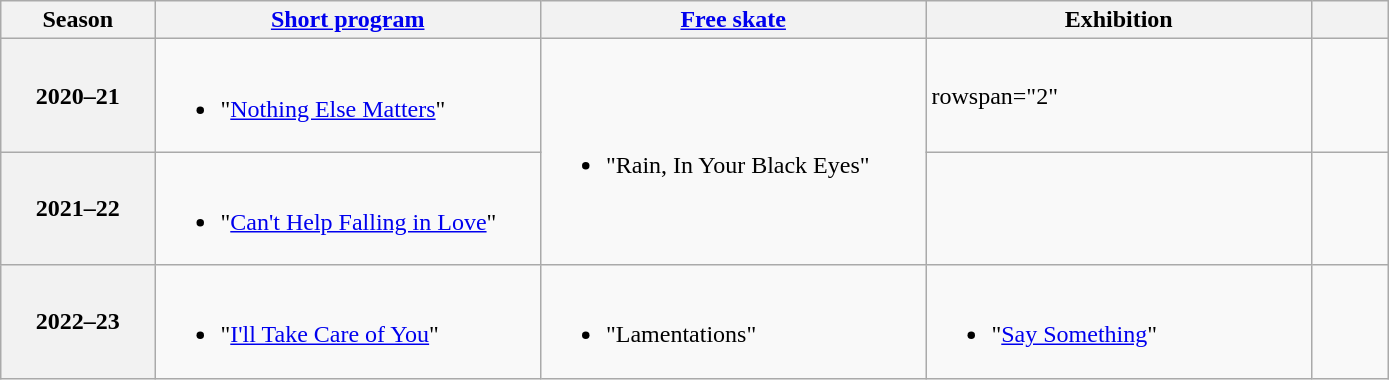<table class="wikitable unsortable" style="text-align:left">
<tr>
<th scope="col" style="text-align:center; width:10%">Season</th>
<th scope="col" style="text-align:center; width:25%"><a href='#'>Short program</a></th>
<th scope="col" style="text-align:center; width:25%"><a href='#'>Free skate</a></th>
<th scope="col" style="text-align:center; width:25%">Exhibition</th>
<th scope="col" style="text-align:center; width:5%"></th>
</tr>
<tr>
<th scope="row">2020–21</th>
<td><br><ul><li>"<a href='#'>Nothing Else Matters</a>"<br></li></ul></td>
<td rowspan="2"><br><ul><li>"Rain, In Your Black Eyes"<br></li></ul></td>
<td>rowspan="2" </td>
<td></td>
</tr>
<tr>
<th scope="row">2021–22</th>
<td><br><ul><li>"<a href='#'>Can't Help Falling in Love</a>"<br></li></ul></td>
<td></td>
</tr>
<tr>
<th scope="row">2022–23</th>
<td><br><ul><li>"<a href='#'>I'll Take Care of You</a>"<br></li></ul></td>
<td><br><ul><li>"Lamentations"<br></li></ul></td>
<td><br><ul><li>"<a href='#'>Say Something</a>"<br></li></ul></td>
<td></td>
</tr>
</table>
